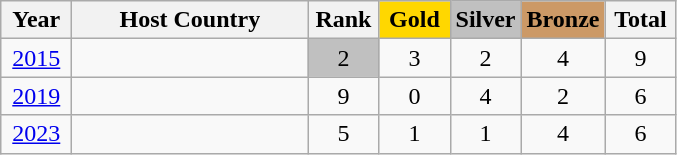<table class="wikitable">
<tr>
<th width=40>Year</th>
<th width=150>Host Country</th>
<th width=40>Rank</th>
<td width=40 bgcolor=gold align="center"><strong>Gold</strong></td>
<td width=40 bgcolor=silver align="center"><strong>Silver</strong></td>
<td width=4 bgcolor=#cc9966 align="center"><strong>Bronze</strong></td>
<th width=40>Total</th>
</tr>
<tr align="center">
<td><a href='#'>2015</a></td>
<td align="left"></td>
<td bgcolor=silver>2</td>
<td>3</td>
<td>2</td>
<td>4</td>
<td>9</td>
</tr>
<tr align="center">
<td><a href='#'>2019</a></td>
<td align="left"></td>
<td>9</td>
<td>0</td>
<td>4</td>
<td>2</td>
<td>6</td>
</tr>
<tr align="center">
<td><a href='#'>2023</a></td>
<td align="left"></td>
<td>5</td>
<td>1</td>
<td>1</td>
<td>4</td>
<td>6</td>
</tr>
</table>
